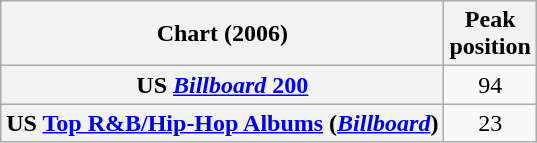<table class="wikitable sortable plainrowheaders" style="text-align:center">
<tr>
<th scope="col">Chart (2006)</th>
<th scope="col">Peak<br>position</th>
</tr>
<tr>
<th scope="row">US <a href='#'><em>Billboard</em> 200</a></th>
<td>94</td>
</tr>
<tr>
<th scope="row">US <a href='#'>Top R&B/Hip-Hop Albums</a> (<em><a href='#'>Billboard</a></em>)</th>
<td>23</td>
</tr>
</table>
